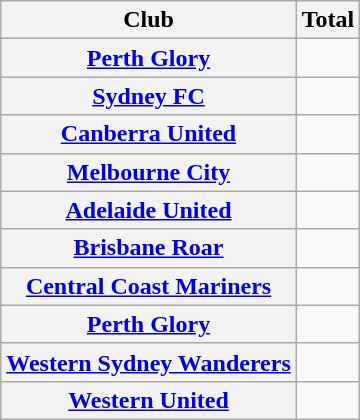<table class="sortable wikitable plainrowheaders">
<tr>
<th scope="col">Club</th>
<th scope="col">Total</th>
</tr>
<tr>
<th scope="row"><a href='#'>Perth Glory</a></th>
<td align="center"></td>
</tr>
<tr>
<th scope="row"><a href='#'>Sydney FC</a></th>
<td align="center"></td>
</tr>
<tr>
<th scope="row"><a href='#'>Canberra United</a></th>
<td align="center"></td>
</tr>
<tr>
<th scope="row"><a href='#'>Melbourne City</a></th>
<td align="center"></td>
</tr>
<tr>
<th scope="row"><a href='#'>Adelaide United</a></th>
<td align="center"></td>
</tr>
<tr>
<th scope="row"><a href='#'>Brisbane Roar</a></th>
<td align="center"></td>
</tr>
<tr>
<th scope="row"><a href='#'>Central Coast Mariners</a></th>
<td align="center"></td>
</tr>
<tr>
<th scope="row"><a href='#'>Perth Glory</a></th>
<td align="center"></td>
</tr>
<tr>
<th scope="row"><a href='#'>Western Sydney Wanderers</a></th>
<td align="center"></td>
</tr>
<tr>
<th scope="row"><a href='#'>Western United</a></th>
<td align="center"></td>
</tr>
</table>
